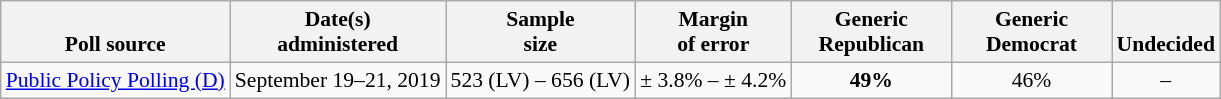<table class="wikitable" style="font-size:90%;text-align:center;">
<tr valign=bottom>
<th>Poll source</th>
<th>Date(s)<br>administered</th>
<th>Sample<br>size</th>
<th>Margin<br>of error</th>
<th style="width:100px;">Generic<br>Republican</th>
<th style="width:100px;">Generic<br>Democrat</th>
<th>Undecided</th>
</tr>
<tr>
<td style="text-align:left;"><a href='#'>Public Policy Polling (D)</a></td>
<td>September 19–21, 2019</td>
<td>523 (LV) – 656 (LV)</td>
<td>± 3.8% – ± 4.2%</td>
<td><strong>49%</strong></td>
<td>46%</td>
<td>–</td>
</tr>
</table>
